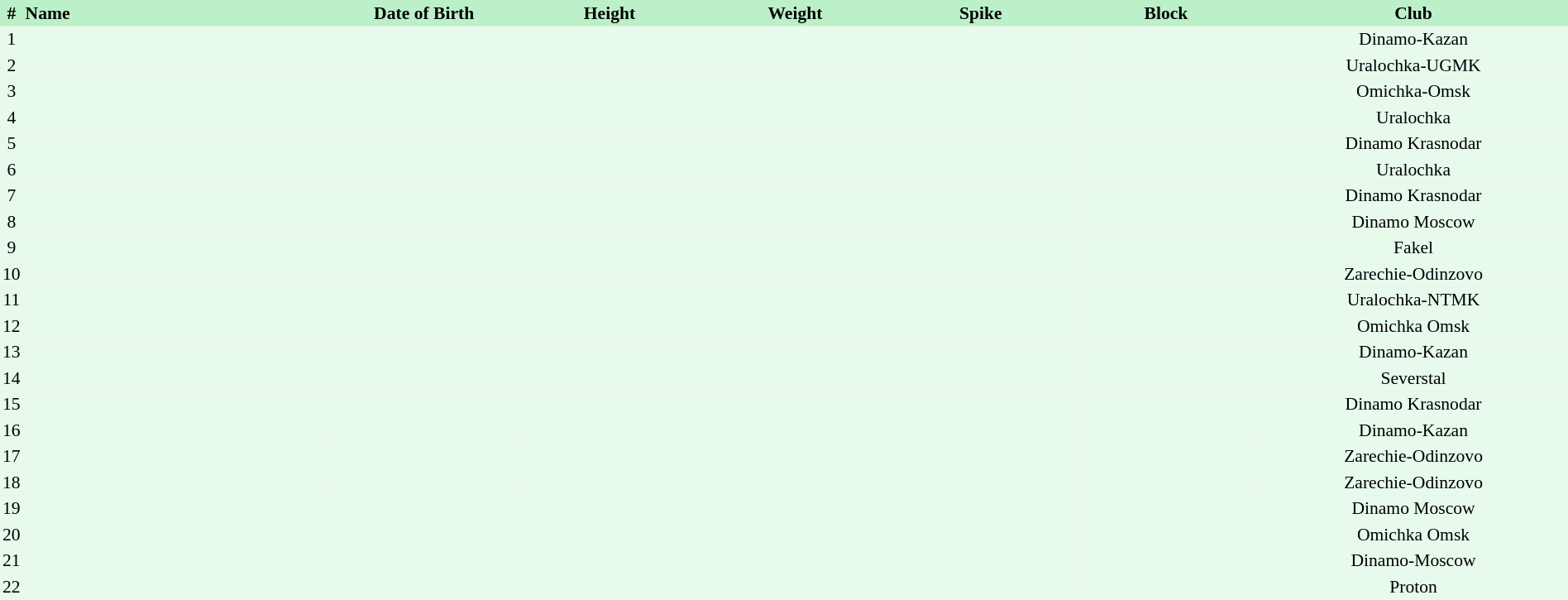<table border=0 cellpadding=2 cellspacing=0  |- bgcolor=#FFECCE style="text-align:center; font-size:90%; width:100%">
<tr bgcolor=#BBF0C9>
<th>#</th>
<th align=left width=20%>Name</th>
<th width=12%>Date of Birth</th>
<th width=12%>Height</th>
<th width=12%>Weight</th>
<th width=12%>Spike</th>
<th width=12%>Block</th>
<th width=20%>Club</th>
</tr>
<tr bgcolor=#E7FAEC>
<td>1</td>
<td align=left></td>
<td align=right></td>
<td></td>
<td></td>
<td></td>
<td></td>
<td>Dinamo-Kazan</td>
</tr>
<tr bgcolor=#E7FAEC>
<td>2</td>
<td align=left></td>
<td align=right></td>
<td></td>
<td></td>
<td></td>
<td></td>
<td>Uralochka-UGMK</td>
</tr>
<tr bgcolor=#E7FAEC>
<td>3</td>
<td align=left></td>
<td align=right></td>
<td></td>
<td></td>
<td></td>
<td></td>
<td>Omichka-Omsk</td>
</tr>
<tr bgcolor=#E7FAEC>
<td>4</td>
<td align=left></td>
<td align=right></td>
<td></td>
<td></td>
<td></td>
<td></td>
<td>Uralochka</td>
</tr>
<tr bgcolor=#E7FAEC>
<td>5</td>
<td align=left></td>
<td align=right></td>
<td></td>
<td></td>
<td></td>
<td></td>
<td>Dinamo Krasnodar</td>
</tr>
<tr bgcolor=#E7FAEC>
<td>6</td>
<td align=left></td>
<td align=right></td>
<td></td>
<td></td>
<td></td>
<td></td>
<td>Uralochka</td>
</tr>
<tr bgcolor=#E7FAEC>
<td>7</td>
<td align=left></td>
<td align=right></td>
<td></td>
<td></td>
<td></td>
<td></td>
<td>Dinamo Krasnodar</td>
</tr>
<tr bgcolor=#E7FAEC>
<td>8</td>
<td align=left></td>
<td align=right></td>
<td></td>
<td></td>
<td></td>
<td></td>
<td>Dinamo Moscow</td>
</tr>
<tr bgcolor=#E7FAEC>
<td>9</td>
<td align=left></td>
<td align=right></td>
<td></td>
<td></td>
<td></td>
<td></td>
<td>Fakel</td>
</tr>
<tr bgcolor=#E7FAEC>
<td>10</td>
<td align=left></td>
<td align=right></td>
<td></td>
<td></td>
<td></td>
<td></td>
<td>Zarechie-Odinzovo</td>
</tr>
<tr bgcolor=#E7FAEC>
<td>11</td>
<td align=left></td>
<td align=right></td>
<td></td>
<td></td>
<td></td>
<td></td>
<td>Uralochka-NTMK</td>
</tr>
<tr bgcolor=#E7FAEC>
<td>12</td>
<td align=left></td>
<td align=right></td>
<td></td>
<td></td>
<td></td>
<td></td>
<td>Omichka Omsk</td>
</tr>
<tr bgcolor=#E7FAEC>
<td>13</td>
<td align=left></td>
<td align=right></td>
<td></td>
<td></td>
<td></td>
<td></td>
<td>Dinamo-Kazan</td>
</tr>
<tr bgcolor=#E7FAEC>
<td>14</td>
<td align=left></td>
<td align=right></td>
<td></td>
<td></td>
<td></td>
<td></td>
<td>Severstal</td>
</tr>
<tr bgcolor=#E7FAEC>
<td>15</td>
<td align=left></td>
<td align=right></td>
<td></td>
<td></td>
<td></td>
<td></td>
<td>Dinamo Krasnodar</td>
</tr>
<tr bgcolor=#E7FAEC>
<td>16</td>
<td align=left></td>
<td align=right></td>
<td></td>
<td></td>
<td></td>
<td></td>
<td>Dinamo-Kazan</td>
</tr>
<tr bgcolor=#E7FAEC>
<td>17</td>
<td align=left></td>
<td align=right></td>
<td></td>
<td></td>
<td></td>
<td></td>
<td>Zarechie-Odinzovo</td>
</tr>
<tr bgcolor=#E7FAEC>
<td>18</td>
<td align=left></td>
<td align=right></td>
<td></td>
<td></td>
<td></td>
<td></td>
<td>Zarechie-Odinzovo</td>
</tr>
<tr bgcolor=#E7FAEC>
<td>19</td>
<td align=left></td>
<td align=right></td>
<td></td>
<td></td>
<td></td>
<td></td>
<td>Dinamo Moscow</td>
</tr>
<tr bgcolor=#E7FAEC>
<td>20</td>
<td align=left></td>
<td align=right></td>
<td></td>
<td></td>
<td></td>
<td></td>
<td>Omichka Omsk</td>
</tr>
<tr bgcolor=#E7FAEC>
<td>21</td>
<td align=left></td>
<td align=right></td>
<td></td>
<td></td>
<td></td>
<td></td>
<td>Dinamo-Moscow</td>
</tr>
<tr bgcolor=#E7FAEC>
<td>22</td>
<td align=left></td>
<td align=right></td>
<td></td>
<td></td>
<td></td>
<td></td>
<td>Proton</td>
</tr>
</table>
